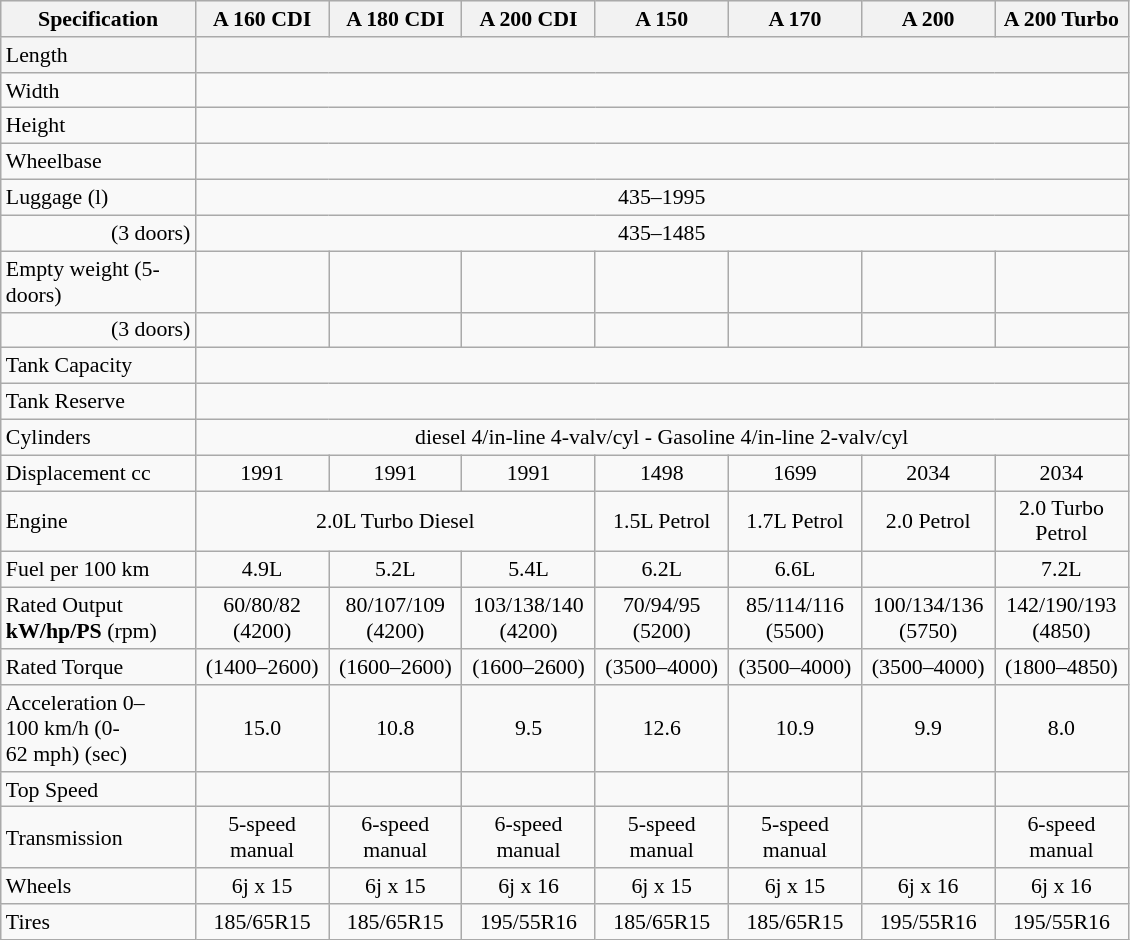<table class="wikitable mw-collapsible" style="text-align:center; font-size:91%;">
<tr style="text-align:center; background:#efefef;">
<th width=123>Specification</th>
<th width=82>A 160 CDI</th>
<th width=82>A 180 CDI</th>
<th width=82>A 200 CDI</th>
<th width=82>A 150</th>
<th width=82>A 170</th>
<th width=82>A 200</th>
<th width=82>A 200 Turbo</th>
</tr>
<tr style="text-align:center; background:#f5f5f5;">
<td style="text-align:left;">Length</td>
<td colspan=7></td>
</tr>
<tr>
<td style="text-align:left;">Width</td>
<td colspan=7></td>
</tr>
<tr>
<td style="text-align:left;">Height</td>
<td colspan=7></td>
</tr>
<tr>
<td style="text-align:left;">Wheelbase</td>
<td colspan=7></td>
</tr>
<tr>
<td style="text-align:left;">Luggage (l)</td>
<td colspan=7>435–1995</td>
</tr>
<tr>
<td style="text-align:right;">(3 doors)</td>
<td colspan=7>435–1485</td>
</tr>
<tr>
<td style="text-align:left;">Empty weight (5-doors)</td>
<td></td>
<td></td>
<td></td>
<td></td>
<td></td>
<td></td>
<td></td>
</tr>
<tr>
<td style="text-align:right;">(3 doors)</td>
<td></td>
<td></td>
<td></td>
<td></td>
<td></td>
<td></td>
<td></td>
</tr>
<tr>
<td style="text-align:left;">Tank Capacity</td>
<td colspan=7></td>
</tr>
<tr>
<td style="text-align:left;">Tank Reserve</td>
<td colspan=7></td>
</tr>
<tr>
<td style="text-align:left;">Cylinders</td>
<td colspan=7>diesel 4/in-line 4-valv/cyl - Gasoline 4/in-line 2-valv/cyl</td>
</tr>
<tr>
<td style="text-align:left;">Displacement cc</td>
<td>1991</td>
<td>1991</td>
<td>1991</td>
<td>1498</td>
<td>1699</td>
<td>2034</td>
<td>2034</td>
</tr>
<tr>
<td style="text-align:left;">Engine</td>
<td colspan=3>2.0L Turbo Diesel</td>
<td>1.5L Petrol</td>
<td>1.7L Petrol</td>
<td>2.0 Petrol</td>
<td>2.0 Turbo Petrol</td>
</tr>
<tr>
<td style="text-align:left;">Fuel per 100 km</td>
<td>4.9L</td>
<td>5.2L</td>
<td>5.4L</td>
<td>6.2L</td>
<td>6.6L</td>
<td></td>
<td>7.2L</td>
</tr>
<tr>
<td style="text-align:left;">Rated Output <strong>kW/hp/PS</strong> (rpm)</td>
<td>60/80/82 (4200)</td>
<td>80/107/109 (4200)</td>
<td>103/138/140 (4200)</td>
<td>70/94/95 (5200)</td>
<td>85/114/116 (5500)</td>
<td>100/134/136 (5750)</td>
<td>142/190/193 (4850)</td>
</tr>
<tr>
<td style="text-align:left;">Rated Torque</td>
<td> (1400–2600)</td>
<td> (1600–2600)</td>
<td> (1600–2600)</td>
<td> (3500–4000)</td>
<td> (3500–4000)</td>
<td> (3500–4000)</td>
<td> (1800–4850)</td>
</tr>
<tr>
<td style="text-align:left;">Acceleration 0–100 km/h (0-62 mph) (sec)</td>
<td>15.0</td>
<td>10.8</td>
<td>9.5</td>
<td>12.6</td>
<td>10.9</td>
<td>9.9</td>
<td>8.0</td>
</tr>
<tr>
<td style="text-align:left;">Top Speed</td>
<td></td>
<td></td>
<td></td>
<td></td>
<td></td>
<td></td>
<td></td>
</tr>
<tr>
<td style="text-align:left;">Transmission</td>
<td>5-speed manual</td>
<td>6-speed manual</td>
<td>6-speed manual</td>
<td>5-speed manual</td>
<td>5-speed manual</td>
<td></td>
<td>6-speed manual</td>
</tr>
<tr>
<td style="text-align:left;">Wheels</td>
<td>6j x 15</td>
<td>6j x 15</td>
<td>6j x 16</td>
<td>6j x 15</td>
<td>6j x 15</td>
<td>6j x 16</td>
<td>6j x 16</td>
</tr>
<tr>
<td style="text-align:left;">Tires</td>
<td>185/65R15</td>
<td>185/65R15</td>
<td>195/55R16</td>
<td>185/65R15</td>
<td>185/65R15</td>
<td>195/55R16</td>
<td>195/55R16</td>
</tr>
</table>
